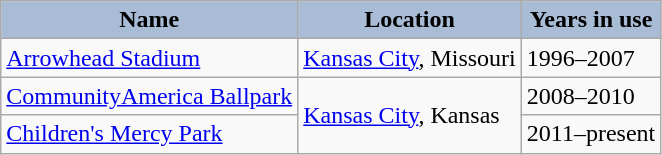<table class="wikitable sortable">
<tr>
<th style="background:#A9BCD6; color:#000000;">Name</th>
<th style="background:#A9BCD6; color:#000000;">Location</th>
<th style="background:#A9BCD6; color:#000000;">Years in use</th>
</tr>
<tr>
<td><a href='#'>Arrowhead Stadium</a></td>
<td><a href='#'>Kansas City</a>, Missouri</td>
<td>1996–2007</td>
</tr>
<tr>
<td><a href='#'>CommunityAmerica Ballpark</a></td>
<td rowspan=2><a href='#'>Kansas City</a>, Kansas</td>
<td>2008–2010</td>
</tr>
<tr>
<td><a href='#'>Children's Mercy Park</a></td>
<td>2011–present</td>
</tr>
</table>
